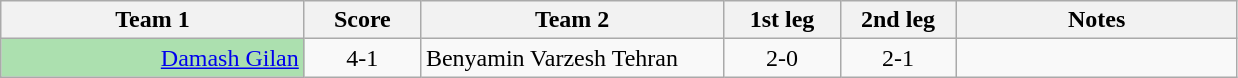<table class="wikitable" style="text-align:center">
<tr>
<th width=195>Team 1</th>
<th width=70>Score</th>
<th width=195>Team 2</th>
<th width=70>1st leg</th>
<th width=70>2nd leg</th>
<th width=180>Notes</th>
</tr>
<tr>
<td bgcolor=#ace0af align="right"><a href='#'>Damash Gilan</a></td>
<td>4-1</td>
<td align="left">Benyamin Varzesh Tehran</td>
<td>2-0</td>
<td>2-1</td>
<td></td>
</tr>
</table>
